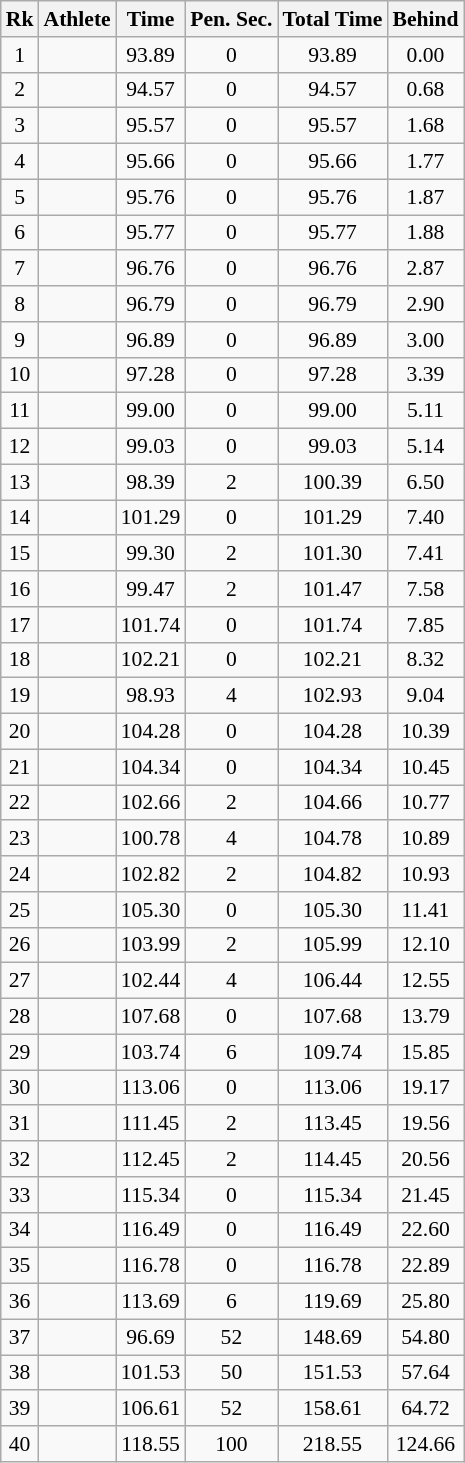<table class=wikitable style="text-align:center; font-size:90%">
<tr>
<th>Rk</th>
<th>Athlete</th>
<th>Time</th>
<th>Pen. Sec.</th>
<th>Total Time</th>
<th>Behind</th>
</tr>
<tr>
<td>1</td>
<td align=left></td>
<td>93.89</td>
<td>0</td>
<td>93.89</td>
<td>0.00</td>
</tr>
<tr>
<td>2</td>
<td align=left></td>
<td>94.57</td>
<td>0</td>
<td>94.57</td>
<td>0.68</td>
</tr>
<tr>
<td>3</td>
<td align=left></td>
<td>95.57</td>
<td>0</td>
<td>95.57</td>
<td>1.68</td>
</tr>
<tr>
<td>4</td>
<td align=left></td>
<td>95.66</td>
<td>0</td>
<td>95.66</td>
<td>1.77</td>
</tr>
<tr>
<td>5</td>
<td align=left></td>
<td>95.76</td>
<td>0</td>
<td>95.76</td>
<td>1.87</td>
</tr>
<tr>
<td>6</td>
<td align=left></td>
<td>95.77</td>
<td>0</td>
<td>95.77</td>
<td>1.88</td>
</tr>
<tr>
<td>7</td>
<td align=left></td>
<td>96.76</td>
<td>0</td>
<td>96.76</td>
<td>2.87</td>
</tr>
<tr>
<td>8</td>
<td align=left></td>
<td>96.79</td>
<td>0</td>
<td>96.79</td>
<td>2.90</td>
</tr>
<tr>
<td>9</td>
<td align=left></td>
<td>96.89</td>
<td>0</td>
<td>96.89</td>
<td>3.00</td>
</tr>
<tr>
<td>10</td>
<td align=left></td>
<td>97.28</td>
<td>0</td>
<td>97.28</td>
<td>3.39</td>
</tr>
<tr>
<td>11</td>
<td align=left></td>
<td>99.00</td>
<td>0</td>
<td>99.00</td>
<td>5.11</td>
</tr>
<tr>
<td>12</td>
<td align=left></td>
<td>99.03</td>
<td>0</td>
<td>99.03</td>
<td>5.14</td>
</tr>
<tr>
<td>13</td>
<td align=left></td>
<td>98.39</td>
<td>2</td>
<td>100.39</td>
<td>6.50</td>
</tr>
<tr>
<td>14</td>
<td align=left></td>
<td>101.29</td>
<td>0</td>
<td>101.29</td>
<td>7.40</td>
</tr>
<tr>
<td>15</td>
<td align=left></td>
<td>99.30</td>
<td>2</td>
<td>101.30</td>
<td>7.41</td>
</tr>
<tr>
<td>16</td>
<td align=left></td>
<td>99.47</td>
<td>2</td>
<td>101.47</td>
<td>7.58</td>
</tr>
<tr>
<td>17</td>
<td align=left></td>
<td>101.74</td>
<td>0</td>
<td>101.74</td>
<td>7.85</td>
</tr>
<tr>
<td>18</td>
<td align=left></td>
<td>102.21</td>
<td>0</td>
<td>102.21</td>
<td>8.32</td>
</tr>
<tr>
<td>19</td>
<td align=left></td>
<td>98.93</td>
<td>4</td>
<td>102.93</td>
<td>9.04</td>
</tr>
<tr>
<td>20</td>
<td align=left></td>
<td>104.28</td>
<td>0</td>
<td>104.28</td>
<td>10.39</td>
</tr>
<tr>
<td>21</td>
<td align=left></td>
<td>104.34</td>
<td>0</td>
<td>104.34</td>
<td>10.45</td>
</tr>
<tr>
<td>22</td>
<td align=left></td>
<td>102.66</td>
<td>2</td>
<td>104.66</td>
<td>10.77</td>
</tr>
<tr>
<td>23</td>
<td align=left></td>
<td>100.78</td>
<td>4</td>
<td>104.78</td>
<td>10.89</td>
</tr>
<tr>
<td>24</td>
<td align=left></td>
<td>102.82</td>
<td>2</td>
<td>104.82</td>
<td>10.93</td>
</tr>
<tr>
<td>25</td>
<td align=left></td>
<td>105.30</td>
<td>0</td>
<td>105.30</td>
<td>11.41</td>
</tr>
<tr>
<td>26</td>
<td align=left></td>
<td>103.99</td>
<td>2</td>
<td>105.99</td>
<td>12.10</td>
</tr>
<tr>
<td>27</td>
<td align=left></td>
<td>102.44</td>
<td>4</td>
<td>106.44</td>
<td>12.55</td>
</tr>
<tr>
<td>28</td>
<td align=left></td>
<td>107.68</td>
<td>0</td>
<td>107.68</td>
<td>13.79</td>
</tr>
<tr>
<td>29</td>
<td align=left></td>
<td>103.74</td>
<td>6</td>
<td>109.74</td>
<td>15.85</td>
</tr>
<tr>
<td>30</td>
<td align=left></td>
<td>113.06</td>
<td>0</td>
<td>113.06</td>
<td>19.17</td>
</tr>
<tr>
<td>31</td>
<td align=left></td>
<td>111.45</td>
<td>2</td>
<td>113.45</td>
<td>19.56</td>
</tr>
<tr>
<td>32</td>
<td align=left></td>
<td>112.45</td>
<td>2</td>
<td>114.45</td>
<td>20.56</td>
</tr>
<tr>
<td>33</td>
<td align=left></td>
<td>115.34</td>
<td>0</td>
<td>115.34</td>
<td>21.45</td>
</tr>
<tr>
<td>34</td>
<td align=left></td>
<td>116.49</td>
<td>0</td>
<td>116.49</td>
<td>22.60</td>
</tr>
<tr>
<td>35</td>
<td align=left></td>
<td>116.78</td>
<td>0</td>
<td>116.78</td>
<td>22.89</td>
</tr>
<tr>
<td>36</td>
<td align=left></td>
<td>113.69</td>
<td>6</td>
<td>119.69</td>
<td>25.80</td>
</tr>
<tr>
<td>37</td>
<td align=left></td>
<td>96.69</td>
<td>52</td>
<td>148.69</td>
<td>54.80</td>
</tr>
<tr>
<td>38</td>
<td align=left></td>
<td>101.53</td>
<td>50</td>
<td>151.53</td>
<td>57.64</td>
</tr>
<tr>
<td>39</td>
<td align=left></td>
<td>106.61</td>
<td>52</td>
<td>158.61</td>
<td>64.72</td>
</tr>
<tr>
<td>40</td>
<td align=left></td>
<td>118.55</td>
<td>100</td>
<td>218.55</td>
<td>124.66</td>
</tr>
</table>
